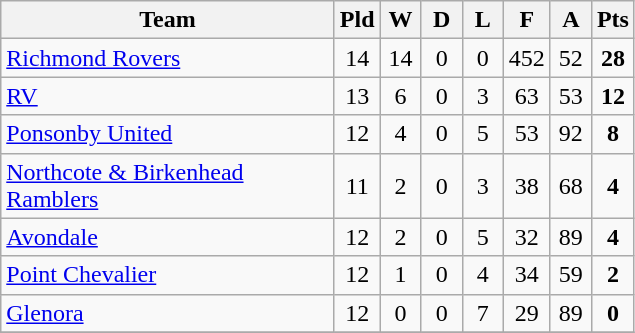<table class="wikitable" style="text-align:center;">
<tr>
<th width=215>Team</th>
<th width=20 abbr="Played">Pld</th>
<th width=20 abbr="Won">W</th>
<th width=20 abbr="Drawn">D</th>
<th width=20 abbr="Lost">L</th>
<th width=20 abbr="For">F</th>
<th width=20 abbr="Against">A</th>
<th width=20 abbr="Points">Pts</th>
</tr>
<tr>
<td style="text-align:left;"><a href='#'>Richmond Rovers</a></td>
<td>14</td>
<td>14</td>
<td>0</td>
<td>0</td>
<td>452</td>
<td>52</td>
<td><strong>28</strong></td>
</tr>
<tr>
<td style="text-align:left;"><a href='#'>RV</a></td>
<td>13</td>
<td>6</td>
<td>0</td>
<td>3</td>
<td>63</td>
<td>53</td>
<td><strong>12</strong></td>
</tr>
<tr>
<td style="text-align:left;"><a href='#'>Ponsonby United</a></td>
<td>12</td>
<td>4</td>
<td>0</td>
<td>5</td>
<td>53</td>
<td>92</td>
<td><strong>8</strong></td>
</tr>
<tr>
<td style="text-align:left;"><a href='#'>Northcote & Birkenhead Ramblers</a></td>
<td>11</td>
<td>2</td>
<td>0</td>
<td>3</td>
<td>38</td>
<td>68</td>
<td><strong>4</strong></td>
</tr>
<tr>
<td style="text-align:left;"><a href='#'>Avondale</a></td>
<td>12</td>
<td>2</td>
<td>0</td>
<td>5</td>
<td>32</td>
<td>89</td>
<td><strong>4</strong></td>
</tr>
<tr>
<td style="text-align:left;"><a href='#'>Point Chevalier</a></td>
<td>12</td>
<td>1</td>
<td>0</td>
<td>4</td>
<td>34</td>
<td>59</td>
<td><strong>2</strong></td>
</tr>
<tr>
<td style="text-align:left;"><a href='#'>Glenora</a></td>
<td>12</td>
<td>0</td>
<td>0</td>
<td>7</td>
<td>29</td>
<td>89</td>
<td><strong>0</strong></td>
</tr>
<tr>
</tr>
</table>
